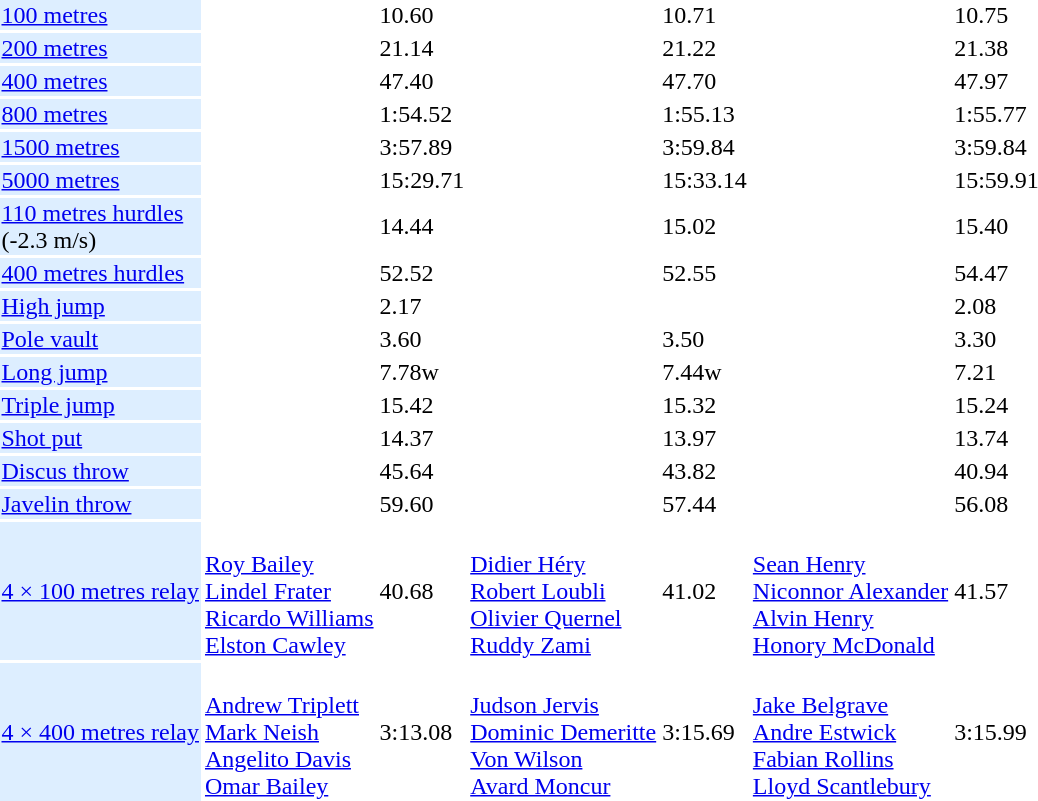<table>
<tr>
<td bgcolor = DDEEFF><a href='#'>100 metres</a></td>
<td></td>
<td>10.60</td>
<td></td>
<td>10.71</td>
<td></td>
<td>10.75</td>
</tr>
<tr>
<td bgcolor = DDEEFF><a href='#'>200 metres</a></td>
<td></td>
<td>21.14</td>
<td></td>
<td>21.22</td>
<td></td>
<td>21.38</td>
</tr>
<tr>
<td bgcolor = DDEEFF><a href='#'>400 metres</a></td>
<td></td>
<td>47.40</td>
<td></td>
<td>47.70</td>
<td></td>
<td>47.97</td>
</tr>
<tr>
<td bgcolor = DDEEFF><a href='#'>800 metres</a></td>
<td></td>
<td>1:54.52</td>
<td></td>
<td>1:55.13</td>
<td></td>
<td>1:55.77</td>
</tr>
<tr>
<td bgcolor = DDEEFF><a href='#'>1500 metres</a></td>
<td></td>
<td>3:57.89</td>
<td></td>
<td>3:59.84</td>
<td></td>
<td>3:59.84</td>
</tr>
<tr>
<td bgcolor = DDEEFF><a href='#'>5000 metres</a></td>
<td></td>
<td>15:29.71</td>
<td></td>
<td>15:33.14</td>
<td></td>
<td>15:59.91</td>
</tr>
<tr>
<td bgcolor = DDEEFF><a href='#'>110 metres hurdles</a> <br> (-2.3 m/s)</td>
<td></td>
<td>14.44</td>
<td></td>
<td>15.02</td>
<td></td>
<td>15.40</td>
</tr>
<tr>
<td bgcolor = DDEEFF><a href='#'>400 metres hurdles</a></td>
<td></td>
<td>52.52</td>
<td></td>
<td>52.55</td>
<td></td>
<td>54.47</td>
</tr>
<tr>
<td bgcolor = DDEEFF><a href='#'>High jump</a></td>
<td> <br></td>
<td>2.17</td>
<td></td>
<td></td>
<td> <br> </td>
<td>2.08</td>
</tr>
<tr>
<td bgcolor = DDEEFF><a href='#'>Pole vault</a></td>
<td></td>
<td>3.60</td>
<td></td>
<td>3.50</td>
<td></td>
<td>3.30</td>
</tr>
<tr>
<td bgcolor = DDEEFF><a href='#'>Long jump</a></td>
<td></td>
<td>7.78w</td>
<td></td>
<td>7.44w</td>
<td></td>
<td>7.21</td>
</tr>
<tr>
<td bgcolor = DDEEFF><a href='#'>Triple jump</a></td>
<td></td>
<td>15.42</td>
<td></td>
<td>15.32</td>
<td></td>
<td>15.24</td>
</tr>
<tr>
<td bgcolor = DDEEFF><a href='#'>Shot put</a></td>
<td></td>
<td>14.37</td>
<td></td>
<td>13.97</td>
<td></td>
<td>13.74</td>
</tr>
<tr>
<td bgcolor = DDEEFF><a href='#'>Discus throw</a></td>
<td></td>
<td>45.64</td>
<td></td>
<td>43.82</td>
<td></td>
<td>40.94</td>
</tr>
<tr>
<td bgcolor = DDEEFF><a href='#'>Javelin throw</a></td>
<td></td>
<td>59.60</td>
<td></td>
<td>57.44</td>
<td></td>
<td>56.08</td>
</tr>
<tr>
<td bgcolor = DDEEFF><a href='#'>4 × 100 metres relay</a></td>
<td> <br> <a href='#'>Roy Bailey</a> <br> <a href='#'>Lindel Frater</a> <br> <a href='#'>Ricardo Williams</a> <br> <a href='#'>Elston Cawley</a></td>
<td>40.68</td>
<td> <br> <a href='#'>Didier Héry</a> <br> <a href='#'>Robert Loubli</a> <br> <a href='#'>Olivier Quernel</a> <br> <a href='#'>Ruddy Zami</a></td>
<td>41.02</td>
<td> <br> <a href='#'>Sean Henry</a> <br> <a href='#'>Niconnor Alexander</a> <br> <a href='#'>Alvin Henry</a> <br> <a href='#'>Honory McDonald</a></td>
<td>41.57</td>
</tr>
<tr>
<td bgcolor = DDEEFF><a href='#'>4 × 400 metres relay</a></td>
<td> <br> <a href='#'>Andrew Triplett</a> <br> <a href='#'>Mark Neish</a> <br> <a href='#'>Angelito Davis</a> <br> <a href='#'>Omar Bailey</a></td>
<td>3:13.08</td>
<td> <br> <a href='#'>Judson Jervis</a> <br> <a href='#'>Dominic Demeritte</a> <br> <a href='#'>Von Wilson</a> <br> <a href='#'>Avard Moncur</a></td>
<td>3:15.69</td>
<td> <br> <a href='#'>Jake Belgrave</a> <br> <a href='#'>Andre Estwick</a> <br> <a href='#'>Fabian Rollins</a> <br> <a href='#'>Lloyd Scantlebury</a></td>
<td>3:15.99</td>
</tr>
</table>
